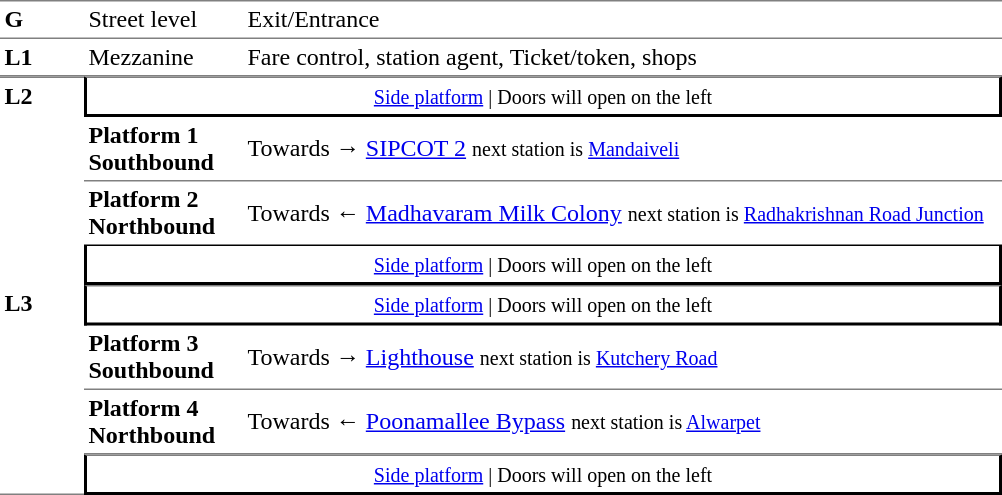<table table border=0 cellspacing=0 cellpadding=3>
<tr>
<td style="border-top:solid 1px gray;border-bottom:solid 1px gray;" width=50 valign=top><strong>G</strong></td>
<td style="border-top:solid 1px gray;border-bottom:solid 1px gray;" width=100 valign=top>Street level</td>
<td style="border-top:solid 1px gray;border-bottom:solid 1px gray;" width=390 valign=top>Exit/Entrance</td>
</tr>
<tr>
<td style="border-bottom:solid 1px gray;"><strong>L1</strong></td>
<td style="border-bottom:solid 1px gray;">Mezzanine</td>
<td style="border-bottom:solid 1px gray;">Fare control, station agent, Ticket/token, shops</td>
</tr>
<tr>
<td style="border-top:solid 1px gray;" width=50 rowspan=4 valign=top><strong>L2</strong></td>
<td style="border-top:solid 1px gray;border-right:solid 2px black;border-left:solid 2px black;border-bottom:solid 2px black;text-align:center;" colspan=2><small><a href='#'>Side platform</a> | Doors will open on the left </small></td>
</tr>
<tr>
<td style="border-bottom:solid 1px gray;" width=100><span><strong>Platform 1</strong><br><strong>Southbound</strong></span></td>
<td style="border-bottom:solid 1px gray;" width=500>Towards → <a href='#'>SIPCOT 2</a> <small>next station is <a href='#'>Mandaiveli</a></small></td>
</tr>
<tr>
<td><span><strong>Platform 2</strong><br><strong>Northbound</strong></span></td>
<td><span></span>Towards ← <a href='#'>Madhavaram Milk Colony</a> <small>next station is <a href='#'>Radhakrishnan Road Junction</a></small></td>
</tr>
<tr>
<td style="border-top:solid 1px black;border-right:solid 2px black;border-left:solid 2px black;border-bottom:solid 2px black;text-align:center;" colspan=2><small><a href='#'>Side platform</a> | Doors will open on the left </small></td>
</tr>
<tr>
<td style="border-bottom:solid 1px gray;" width=50 rowspan=4 valign=top><strong>L3</strong></td>
<td style="border-top:solid 1px gray;border-right:solid 2px black;border-left:solid 2px black;border-bottom:solid 2px black;text-align:center;" colspan=2><small><a href='#'>Side platform</a> | Doors will open on the left </small></td>
</tr>
<tr>
<td style="border-bottom:solid 1px gray;" width=100><span><strong>Platform 3</strong><br><strong>Southbound</strong></span></td>
<td style="border-bottom:solid 1px gray;" width=500>Towards → <a href='#'>Lighthouse</a> <small>next station is <a href='#'>Kutchery Road</a></small></td>
</tr>
<tr>
<td style="border-bottom:solid 1px gray;" width=100><span><strong>Platform 4</strong><br><strong>Northbound</strong></span></td>
<td style="border-bottom:solid 1px gray;" width=500>Towards ← <a href='#'>Poonamallee Bypass</a> <small>next station is <a href='#'>Alwarpet</a></small></td>
</tr>
<tr>
<td style="border-top:solid 1px gray;border-right:solid 2px black;border-left:solid 2px black;border-bottom:solid 2px black;text-align:center;" colspan=2><small><a href='#'>Side platform</a> | Doors will open on the left </small></td>
</tr>
</table>
